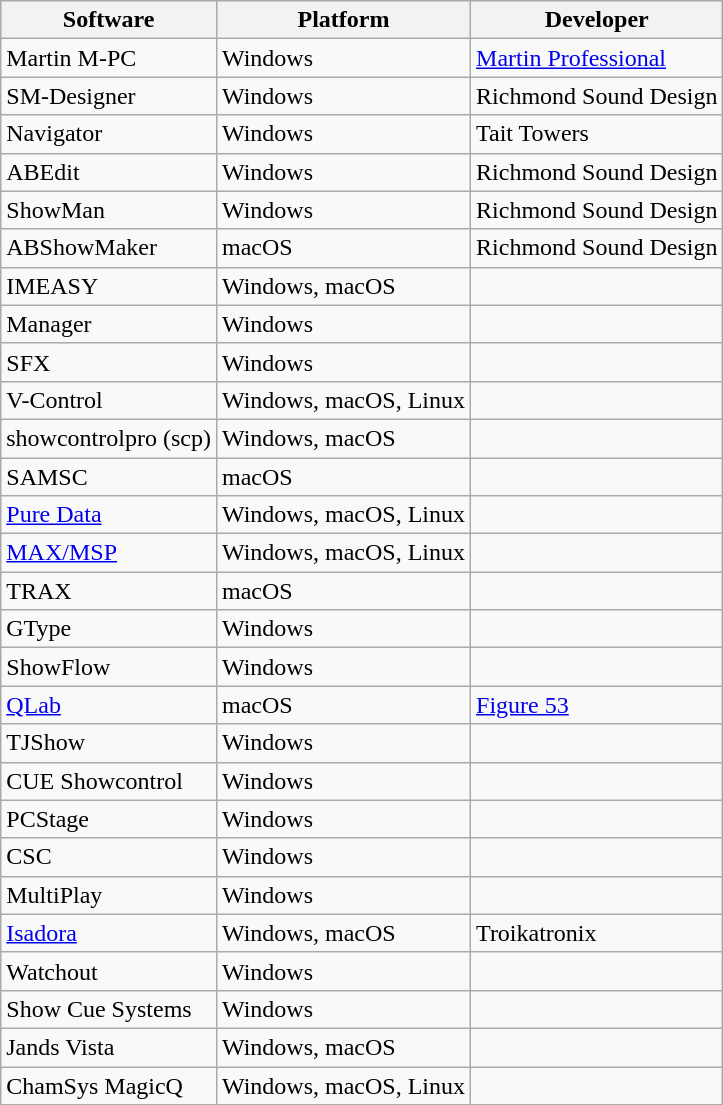<table class="wikitable">
<tr>
<th>Software</th>
<th>Platform</th>
<th>Developer</th>
</tr>
<tr>
<td>Martin M-PC</td>
<td>Windows</td>
<td><a href='#'>Martin Professional</a></td>
</tr>
<tr>
<td>SM-Designer</td>
<td>Windows</td>
<td>Richmond Sound Design</td>
</tr>
<tr>
<td>Navigator</td>
<td>Windows</td>
<td>Tait Towers</td>
</tr>
<tr>
<td>ABEdit</td>
<td>Windows</td>
<td>Richmond Sound Design</td>
</tr>
<tr>
<td>ShowMan</td>
<td>Windows</td>
<td>Richmond Sound Design</td>
</tr>
<tr>
<td>ABShowMaker</td>
<td>macOS</td>
<td>Richmond Sound Design</td>
</tr>
<tr>
<td>IMEASY</td>
<td>Windows, macOS</td>
<td></td>
</tr>
<tr>
<td>Manager</td>
<td>Windows</td>
<td></td>
</tr>
<tr>
<td>SFX</td>
<td>Windows</td>
<td></td>
</tr>
<tr>
<td>V-Control</td>
<td>Windows, macOS, Linux</td>
<td></td>
</tr>
<tr>
<td>showcontrolpro (scp)</td>
<td>Windows, macOS</td>
<td></td>
</tr>
<tr>
<td>SAMSC</td>
<td>macOS</td>
<td></td>
</tr>
<tr>
<td><a href='#'>Pure Data</a></td>
<td>Windows, macOS, Linux</td>
<td></td>
</tr>
<tr>
<td><a href='#'>MAX/MSP</a></td>
<td>Windows, macOS, Linux</td>
<td></td>
</tr>
<tr>
<td>TRAX</td>
<td>macOS</td>
<td></td>
</tr>
<tr>
<td>GType</td>
<td>Windows</td>
<td></td>
</tr>
<tr>
<td>ShowFlow</td>
<td>Windows</td>
<td></td>
</tr>
<tr>
<td><a href='#'>QLab</a></td>
<td>macOS</td>
<td><a href='#'>Figure 53</a></td>
</tr>
<tr>
<td>TJShow</td>
<td>Windows</td>
<td></td>
</tr>
<tr>
<td>CUE Showcontrol</td>
<td>Windows</td>
<td></td>
</tr>
<tr>
<td>PCStage</td>
<td>Windows</td>
<td></td>
</tr>
<tr>
<td>CSC</td>
<td>Windows</td>
<td></td>
</tr>
<tr>
<td>MultiPlay</td>
<td>Windows</td>
<td></td>
</tr>
<tr>
<td><a href='#'>Isadora</a></td>
<td>Windows, macOS</td>
<td>Troikatronix</td>
</tr>
<tr>
<td>Watchout</td>
<td>Windows</td>
<td></td>
</tr>
<tr>
<td>Show Cue Systems</td>
<td>Windows</td>
<td></td>
</tr>
<tr>
<td>Jands Vista</td>
<td>Windows, macOS</td>
<td></td>
</tr>
<tr>
<td>ChamSys MagicQ</td>
<td>Windows, macOS, Linux</td>
<td></td>
</tr>
</table>
